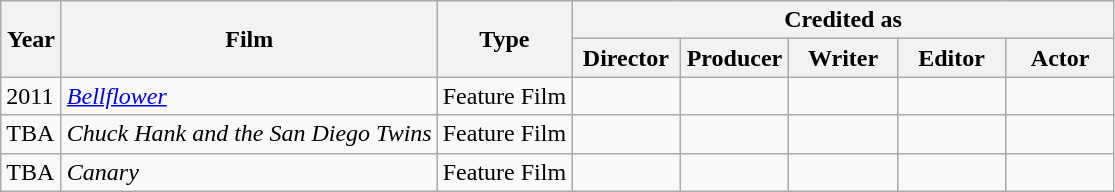<table class="wikitable" style="text-align:left">
<tr>
<th rowspan="2" style="width:33px;">Year</th>
<th rowspan="2">Film</th>
<th rowspan="2">Type</th>
<th colspan="5">Credited as</th>
</tr>
<tr>
<th width=65>Director</th>
<th width=65>Producer</th>
<th width=65>Writer</th>
<th width=65>Editor</th>
<th width=65>Actor</th>
</tr>
<tr>
<td>2011</td>
<td><em><a href='#'>Bellflower</a></em></td>
<td>Feature Film</td>
<td></td>
<td></td>
<td></td>
<td></td>
<td></td>
</tr>
<tr>
<td>TBA</td>
<td><em>Chuck Hank and the San Diego Twins</em></td>
<td>Feature Film</td>
<td></td>
<td></td>
<td></td>
<td></td>
<td></td>
</tr>
<tr>
<td>TBA</td>
<td><em>Canary</em></td>
<td>Feature Film</td>
<td></td>
<td></td>
<td></td>
<td></td>
<td></td>
</tr>
</table>
